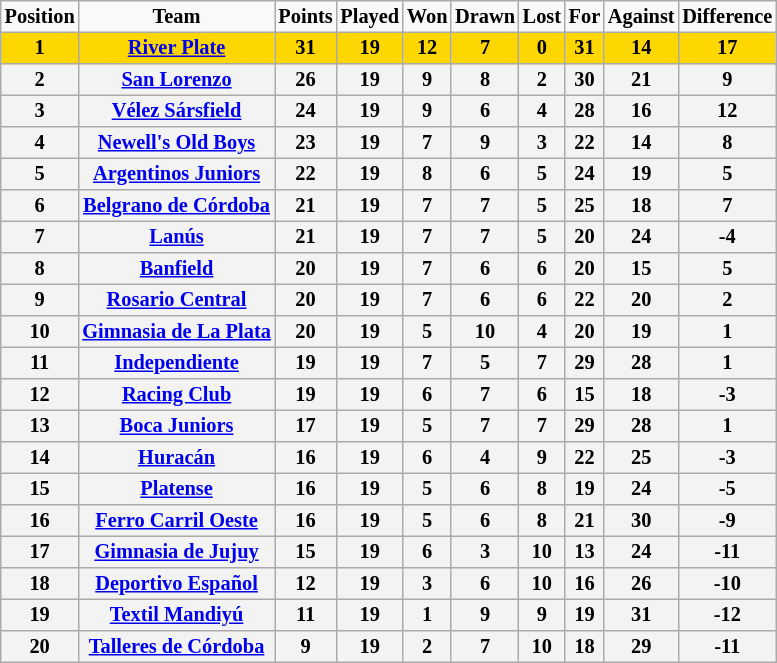<table border="2" cellpadding="2" cellspacing="0" style="margin: 0; background: #f9f9f9; border: 1px #aaa solid; border-collapse: collapse; font-size: 85%;">
<tr>
<th>Position</th>
<th>Team</th>
<th>Points</th>
<th>Played</th>
<th>Won</th>
<th>Drawn</th>
<th>Lost</th>
<th>For</th>
<th>Against</th>
<th>Difference</th>
</tr>
<tr>
<th bgcolor="gold">1</th>
<th bgcolor="gold"><a href='#'>River Plate</a></th>
<th bgcolor="gold">31</th>
<th bgcolor="gold">19</th>
<th bgcolor="gold">12</th>
<th bgcolor="gold">7</th>
<th bgcolor="gold">0</th>
<th bgcolor="gold">31</th>
<th bgcolor="gold">14</th>
<th bgcolor="gold">17</th>
</tr>
<tr>
<th bgcolor="F3F3F3">2</th>
<th bgcolor="F3F3F3"><a href='#'>San Lorenzo</a></th>
<th bgcolor="F3F3F3">26</th>
<th bgcolor="F3F3F3">19</th>
<th bgcolor="F3F3F3">9</th>
<th bgcolor="F3F3F3">8</th>
<th bgcolor="F3F3F3">2</th>
<th bgcolor="F3F3F3">30</th>
<th bgcolor="F3F3F3">21</th>
<th bgcolor="F3F3F3">9</th>
</tr>
<tr>
<th bgcolor="F3F3F3">3</th>
<th bgcolor="F3F3F3"><a href='#'>Vélez Sársfield</a></th>
<th bgcolor="F3F3F3">24</th>
<th bgcolor="F3F3F3">19</th>
<th bgcolor="F3F3F3">9</th>
<th bgcolor="F3F3F3">6</th>
<th bgcolor="F3F3F3">4</th>
<th bgcolor="F3F3F3">28</th>
<th bgcolor="F3F3F3">16</th>
<th bgcolor="F3F3F3">12</th>
</tr>
<tr>
<th bgcolor="F3F3F3">4</th>
<th bgcolor="F3F3F3"><a href='#'>Newell's Old Boys</a></th>
<th bgcolor="F3F3F3">23</th>
<th bgcolor="F3F3F3">19</th>
<th bgcolor="F3F3F3">7</th>
<th bgcolor="F3F3F3">9</th>
<th bgcolor="F3F3F3">3</th>
<th bgcolor="F3F3F3">22</th>
<th bgcolor="F3F3F3">14</th>
<th bgcolor="F3F3F3">8</th>
</tr>
<tr>
<th bgcolor="F3F3F3">5</th>
<th bgcolor="F3F3F3"><a href='#'>Argentinos Juniors</a></th>
<th bgcolor="F3F3F3">22</th>
<th bgcolor="F3F3F3">19</th>
<th bgcolor="F3F3F3">8</th>
<th bgcolor="F3F3F3">6</th>
<th bgcolor="F3F3F3">5</th>
<th bgcolor="F3F3F3">24</th>
<th bgcolor="F3F3F3">19</th>
<th bgcolor="F3F3F3">5</th>
</tr>
<tr>
<th bgcolor="F3F3F3">6</th>
<th bgcolor="F3F3F3"><a href='#'>Belgrano de Córdoba</a></th>
<th bgcolor="F3F3F3">21</th>
<th bgcolor="F3F3F3">19</th>
<th bgcolor="F3F3F3">7</th>
<th bgcolor="F3F3F3">7</th>
<th bgcolor="F3F3F3">5</th>
<th bgcolor="F3F3F3">25</th>
<th bgcolor="F3F3F3">18</th>
<th bgcolor="F3F3F3">7</th>
</tr>
<tr>
<th bgcolor="F3F3F3">7</th>
<th bgcolor="F3F3F3"><a href='#'>Lanús</a></th>
<th bgcolor="F3F3F3">21</th>
<th bgcolor="F3F3F3">19</th>
<th bgcolor="F3F3F3">7</th>
<th bgcolor="F3F3F3">7</th>
<th bgcolor="F3F3F3">5</th>
<th bgcolor="F3F3F3">20</th>
<th bgcolor="F3F3F3">24</th>
<th bgcolor="F3F3F3">-4</th>
</tr>
<tr>
<th bgcolor="F3F3F3">8</th>
<th bgcolor="F3F3F3"><a href='#'>Banfield</a></th>
<th bgcolor="F3F3F3">20</th>
<th bgcolor="F3F3F3">19</th>
<th bgcolor="F3F3F3">7</th>
<th bgcolor="F3F3F3">6</th>
<th bgcolor="F3F3F3">6</th>
<th bgcolor="F3F3F3">20</th>
<th bgcolor="F3F3F3">15</th>
<th bgcolor="F3F3F3">5</th>
</tr>
<tr>
<th bgcolor="F3F3F3">9</th>
<th bgcolor="F3F3F3"><a href='#'>Rosario Central</a></th>
<th bgcolor="F3F3F3">20</th>
<th bgcolor="F3F3F3">19</th>
<th bgcolor="F3F3F3">7</th>
<th bgcolor="F3F3F3">6</th>
<th bgcolor="F3F3F3">6</th>
<th bgcolor="F3F3F3">22</th>
<th bgcolor="F3F3F3">20</th>
<th bgcolor="F3F3F3">2</th>
</tr>
<tr>
<th bgcolor="F3F3F3">10</th>
<th bgcolor="F3F3F3"><a href='#'>Gimnasia de La Plata</a></th>
<th bgcolor="F3F3F3">20</th>
<th bgcolor="F3F3F3">19</th>
<th bgcolor="F3F3F3">5</th>
<th bgcolor="F3F3F3">10</th>
<th bgcolor="F3F3F3">4</th>
<th bgcolor="F3F3F3">20</th>
<th bgcolor="F3F3F3">19</th>
<th bgcolor="F3F3F3">1</th>
</tr>
<tr>
<th bgcolor="F3F3F3">11</th>
<th bgcolor="F3F3F3"><a href='#'>Independiente</a></th>
<th bgcolor="F3F3F3">19</th>
<th bgcolor="F3F3F3">19</th>
<th bgcolor="F3F3F3">7</th>
<th bgcolor="F3F3F3">5</th>
<th bgcolor="F3F3F3">7</th>
<th bgcolor="F3F3F3">29</th>
<th bgcolor="F3F3F3">28</th>
<th bgcolor="F3F3F3">1</th>
</tr>
<tr>
<th bgcolor="F3F3F3">12</th>
<th bgcolor="F3F3F3"><a href='#'>Racing Club</a></th>
<th bgcolor="F3F3F3">19</th>
<th bgcolor="F3F3F3">19</th>
<th bgcolor="F3F3F3">6</th>
<th bgcolor="F3F3F3">7</th>
<th bgcolor="F3F3F3">6</th>
<th bgcolor="F3F3F3">15</th>
<th bgcolor="F3F3F3">18</th>
<th bgcolor="F3F3F3">-3</th>
</tr>
<tr>
<th bgcolor="F3F3F3">13</th>
<th bgcolor="F3F3F3"><a href='#'>Boca Juniors</a></th>
<th bgcolor="F3F3F3">17</th>
<th bgcolor="F3F3F3">19</th>
<th bgcolor="F3F3F3">5</th>
<th bgcolor="F3F3F3">7</th>
<th bgcolor="F3F3F3">7</th>
<th bgcolor="F3F3F3">29</th>
<th bgcolor="F3F3F3">28</th>
<th bgcolor="F3F3F3">1</th>
</tr>
<tr>
<th bgcolor="F3F3F3">14</th>
<th bgcolor="F3F3F3"><a href='#'>Huracán</a></th>
<th bgcolor="F3F3F3">16</th>
<th bgcolor="F3F3F3">19</th>
<th bgcolor="F3F3F3">6</th>
<th bgcolor="F3F3F3">4</th>
<th bgcolor="F3F3F3">9</th>
<th bgcolor="F3F3F3">22</th>
<th bgcolor="F3F3F3">25</th>
<th bgcolor="F3F3F3">-3</th>
</tr>
<tr>
<th bgcolor="F3F3F3">15</th>
<th bgcolor="F3F3F3"><a href='#'>Platense</a></th>
<th bgcolor="F3F3F3">16</th>
<th bgcolor="F3F3F3">19</th>
<th bgcolor="F3F3F3">5</th>
<th bgcolor="F3F3F3">6</th>
<th bgcolor="F3F3F3">8</th>
<th bgcolor="F3F3F3">19</th>
<th bgcolor="F3F3F3">24</th>
<th bgcolor="F3F3F3">-5</th>
</tr>
<tr>
<th bgcolor="F3F3F3">16</th>
<th bgcolor="F3F3F3"><a href='#'>Ferro Carril Oeste</a></th>
<th bgcolor="F3F3F3">16</th>
<th bgcolor="F3F3F3">19</th>
<th bgcolor="F3F3F3">5</th>
<th bgcolor="F3F3F3">6</th>
<th bgcolor="F3F3F3">8</th>
<th bgcolor="F3F3F3">21</th>
<th bgcolor="F3F3F3">30</th>
<th bgcolor="F3F3F3">-9</th>
</tr>
<tr>
<th bgcolor="F3F3F3">17</th>
<th bgcolor="F3F3F3"><a href='#'>Gimnasia de Jujuy</a></th>
<th bgcolor="F3F3F3">15</th>
<th bgcolor="F3F3F3">19</th>
<th bgcolor="F3F3F3">6</th>
<th bgcolor="F3F3F3">3</th>
<th bgcolor="F3F3F3">10</th>
<th bgcolor="F3F3F3">13</th>
<th bgcolor="F3F3F3">24</th>
<th bgcolor="F3F3F3">-11</th>
</tr>
<tr>
<th bgcolor="F3F3F3">18</th>
<th bgcolor="F3F3F3"><a href='#'>Deportivo Español</a></th>
<th bgcolor="F3F3F3">12</th>
<th bgcolor="F3F3F3">19</th>
<th bgcolor="F3F3F3">3</th>
<th bgcolor="F3F3F3">6</th>
<th bgcolor="F3F3F3">10</th>
<th bgcolor="F3F3F3">16</th>
<th bgcolor="F3F3F3">26</th>
<th bgcolor="F3F3F3">-10</th>
</tr>
<tr>
<th bgcolor="F3F3F3">19</th>
<th bgcolor="F3F3F3"><a href='#'>Textil Mandiyú</a></th>
<th bgcolor="F3F3F3">11</th>
<th bgcolor="F3F3F3">19</th>
<th bgcolor="F3F3F3">1</th>
<th bgcolor="F3F3F3">9</th>
<th bgcolor="F3F3F3">9</th>
<th bgcolor="F3F3F3">19</th>
<th bgcolor="F3F3F3">31</th>
<th bgcolor="F3F3F3">-12</th>
</tr>
<tr>
<th bgcolor="F3F3F3">20</th>
<th bgcolor="F3F3F3"><a href='#'>Talleres de Córdoba</a></th>
<th bgcolor="F3F3F3">9</th>
<th bgcolor="F3F3F3">19</th>
<th bgcolor="F3F3F3">2</th>
<th bgcolor="F3F3F3">7</th>
<th bgcolor="F3F3F3">10</th>
<th bgcolor="F3F3F3">18</th>
<th bgcolor="F3F3F3">29</th>
<th bgcolor="F3F3F3">-11</th>
</tr>
</table>
